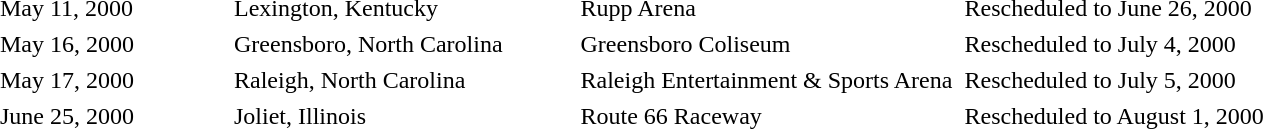<table cellpadding="2" style="border:0 solid darkgrey;">
<tr>
<th style="width:150px;"></th>
<th style="width:225px;"></th>
<th style="width:250px;"></th>
<th style="width:400px;"></th>
</tr>
<tr border="0">
<td>May 11, 2000</td>
<td>Lexington, Kentucky</td>
<td>Rupp Arena</td>
<td>Rescheduled to June 26, 2000</td>
</tr>
<tr>
<td>May 16, 2000</td>
<td>Greensboro, North Carolina</td>
<td>Greensboro Coliseum</td>
<td>Rescheduled to July 4, 2000</td>
</tr>
<tr>
<td>May 17, 2000</td>
<td>Raleigh, North Carolina</td>
<td>Raleigh Entertainment & Sports Arena</td>
<td>Rescheduled to July 5, 2000</td>
</tr>
<tr>
<td>June 25, 2000</td>
<td>Joliet, Illinois</td>
<td>Route 66 Raceway</td>
<td>Rescheduled to August 1, 2000</td>
</tr>
<tr>
</tr>
</table>
